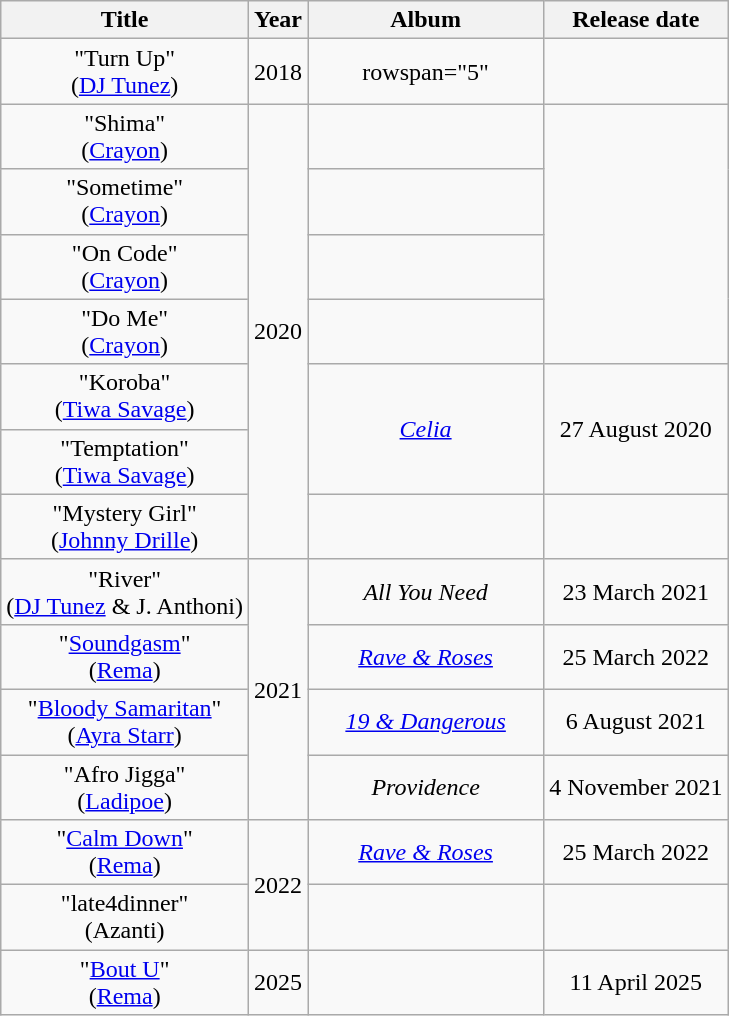<table class="wikitable plainrowheaders" style="text-align:center;" border="1">
<tr>
<th>Title</th>
<th>Year</th>
<th width="150">Album</th>
<th>Release date</th>
</tr>
<tr>
<td>"Turn Up" <br><span>(<a href='#'>DJ Tunez</a>)</span></td>
<td>2018</td>
<td>rowspan="5" </td>
<td></td>
</tr>
<tr>
<td>"Shima" <br><span>(<a href='#'>Crayon</a>)</span></td>
<td rowspan="7">2020</td>
<td></td>
</tr>
<tr>
<td>"Sometime" <br><span>(<a href='#'>Crayon</a>)</span></td>
<td></td>
</tr>
<tr>
<td>"On Code" <br><span>(<a href='#'>Crayon</a>)</span></td>
<td></td>
</tr>
<tr>
<td>"Do Me" <br><span>(<a href='#'>Crayon</a>)</span></td>
<td></td>
</tr>
<tr>
<td>"Koroba" <br><span>(<a href='#'>Tiwa Savage</a>)</span></td>
<td rowspan="2"><em><a href='#'>Celia</a></em></td>
<td rowspan="2">27 August 2020</td>
</tr>
<tr>
<td>"Temptation" <br><span>(<a href='#'>Tiwa Savage</a>)</span></td>
</tr>
<tr>
<td>"Mystery Girl" <br><span>(<a href='#'>Johnny Drille</a>)</span></td>
<td></td>
<td></td>
</tr>
<tr>
<td>"River" <br><span>(<a href='#'>DJ Tunez</a> & J. Anthoni)</span></td>
<td rowspan="4">2021</td>
<td><em> All You Need</em></td>
<td>23 March 2021</td>
</tr>
<tr>
<td>"<a href='#'>Soundgasm</a>" <br><span>(<a href='#'>Rema</a>)</span></td>
<td><em><a href='#'>Rave & Roses</a></em></td>
<td>25 March 2022</td>
</tr>
<tr>
<td>"<a href='#'>Bloody Samaritan</a>" <br><span>(<a href='#'>Ayra Starr</a>)</span></td>
<td><em><a href='#'>19 & Dangerous</a></em></td>
<td>6 August 2021</td>
</tr>
<tr>
<td>"Afro Jigga" <br><span>(<a href='#'>Ladipoe</a>)</span></td>
<td><em>Providence</em></td>
<td>4 November 2021</td>
</tr>
<tr>
<td>"<a href='#'>Calm Down</a>" <br><span>(<a href='#'>Rema</a>)</span></td>
<td rowspan="2">2022</td>
<td><em><a href='#'>Rave & Roses</a></em></td>
<td>25 March 2022</td>
</tr>
<tr>
<td>"late4dinner" <br><span>(Azanti)</span></td>
<td></td>
</tr>
<tr>
<td>"<a href='#'>Bout U</a>" <br><span>(<a href='#'>Rema</a>)</span></td>
<td rowspan="2">2025</td>
<td></td>
<td>11 April 2025</td>
</tr>
</table>
